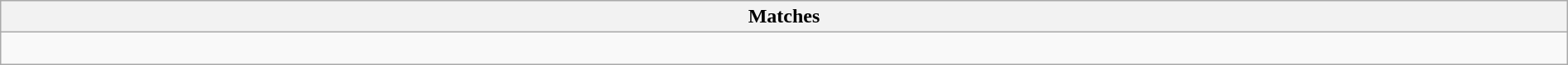<table class="wikitable collapsible collapsed" style="width:100%;">
<tr>
<th>Matches</th>
</tr>
<tr>
<td><br></td>
</tr>
</table>
